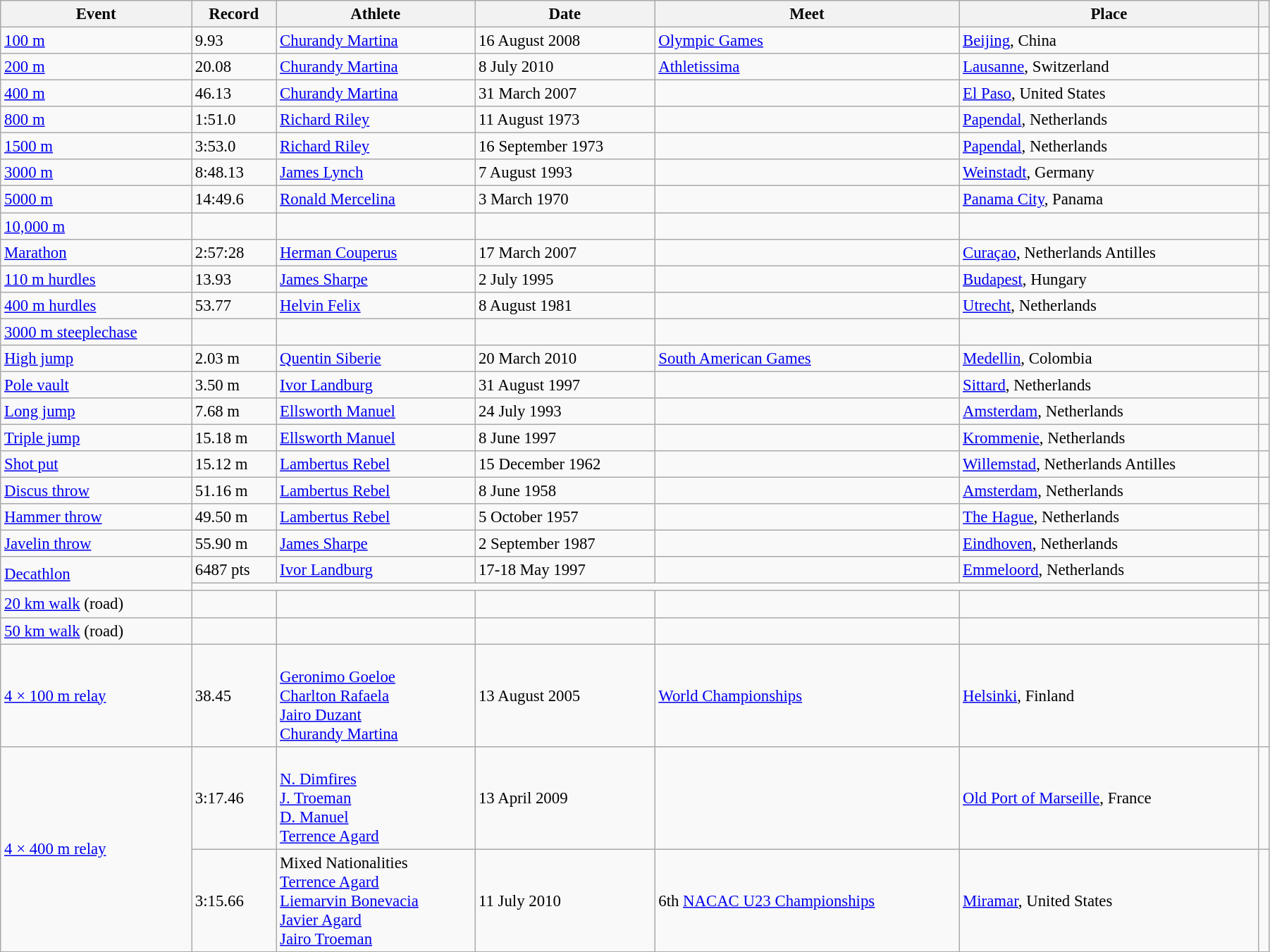<table class="wikitable" style="font-size:95%; width: 95%;">
<tr>
<th>Event</th>
<th>Record</th>
<th>Athlete</th>
<th>Date</th>
<th>Meet</th>
<th>Place</th>
<th></th>
</tr>
<tr>
<td><a href='#'>100 m</a></td>
<td>9.93 </td>
<td><a href='#'>Churandy Martina</a></td>
<td>16 August 2008</td>
<td><a href='#'>Olympic Games</a></td>
<td><a href='#'>Beijing</a>, China</td>
<td></td>
</tr>
<tr>
<td><a href='#'>200 m</a></td>
<td>20.08 </td>
<td><a href='#'>Churandy Martina</a></td>
<td>8 July 2010</td>
<td><a href='#'>Athletissima</a></td>
<td><a href='#'>Lausanne</a>, Switzerland</td>
<td></td>
</tr>
<tr>
<td><a href='#'>400 m</a></td>
<td>46.13</td>
<td><a href='#'>Churandy Martina</a></td>
<td>31 March 2007</td>
<td></td>
<td><a href='#'>El Paso</a>, United States</td>
<td></td>
</tr>
<tr>
<td><a href='#'>800 m</a></td>
<td>1:51.0</td>
<td><a href='#'>Richard Riley</a></td>
<td>11 August 1973</td>
<td></td>
<td><a href='#'>Papendal</a>, Netherlands</td>
<td></td>
</tr>
<tr>
<td><a href='#'>1500 m</a></td>
<td>3:53.0</td>
<td><a href='#'>Richard Riley</a></td>
<td>16 September 1973</td>
<td></td>
<td><a href='#'>Papendal</a>, Netherlands</td>
<td></td>
</tr>
<tr>
<td><a href='#'>3000 m</a></td>
<td>8:48.13</td>
<td><a href='#'>James Lynch</a></td>
<td>7 August 1993</td>
<td></td>
<td><a href='#'>Weinstadt</a>, Germany</td>
<td></td>
</tr>
<tr>
<td><a href='#'>5000 m</a></td>
<td>14:49.6</td>
<td><a href='#'>Ronald Mercelina</a></td>
<td>3 March 1970</td>
<td></td>
<td><a href='#'>Panama City</a>, Panama</td>
<td></td>
</tr>
<tr>
<td><a href='#'>10,000 m</a></td>
<td></td>
<td></td>
<td></td>
<td></td>
<td></td>
<td></td>
</tr>
<tr>
<td><a href='#'>Marathon</a></td>
<td>2:57:28</td>
<td><a href='#'>Herman Couperus</a></td>
<td>17 March 2007</td>
<td></td>
<td><a href='#'>Curaçao</a>, Netherlands Antilles</td>
<td></td>
</tr>
<tr>
<td><a href='#'>110 m hurdles</a></td>
<td>13.93</td>
<td><a href='#'>James Sharpe</a></td>
<td>2 July 1995</td>
<td></td>
<td><a href='#'>Budapest</a>, Hungary</td>
<td></td>
</tr>
<tr>
<td><a href='#'>400 m hurdles</a></td>
<td>53.77</td>
<td><a href='#'>Helvin Felix</a></td>
<td>8 August 1981</td>
<td></td>
<td><a href='#'>Utrecht</a>, Netherlands</td>
<td></td>
</tr>
<tr>
<td><a href='#'>3000 m steeplechase</a></td>
<td></td>
<td></td>
<td></td>
<td></td>
<td></td>
<td></td>
</tr>
<tr>
<td><a href='#'>High jump</a></td>
<td>2.03 m</td>
<td><a href='#'>Quentin Siberie</a></td>
<td>20 March 2010</td>
<td><a href='#'>South American Games</a></td>
<td><a href='#'>Medellin</a>, Colombia</td>
<td></td>
</tr>
<tr>
<td><a href='#'>Pole vault</a></td>
<td>3.50 m</td>
<td><a href='#'>Ivor Landburg</a></td>
<td>31 August 1997</td>
<td></td>
<td><a href='#'>Sittard</a>, Netherlands</td>
<td></td>
</tr>
<tr>
<td><a href='#'>Long jump</a></td>
<td>7.68 m</td>
<td><a href='#'>Ellsworth Manuel</a></td>
<td>24 July 1993</td>
<td></td>
<td><a href='#'>Amsterdam</a>, Netherlands</td>
<td></td>
</tr>
<tr>
<td><a href='#'>Triple jump</a></td>
<td>15.18 m</td>
<td><a href='#'>Ellsworth Manuel</a></td>
<td>8 June 1997</td>
<td></td>
<td><a href='#'>Krommenie</a>, Netherlands</td>
<td></td>
</tr>
<tr>
<td><a href='#'>Shot put</a></td>
<td>15.12 m</td>
<td><a href='#'>Lambertus Rebel</a></td>
<td>15 December 1962</td>
<td></td>
<td><a href='#'>Willemstad</a>, Netherlands Antilles</td>
<td></td>
</tr>
<tr>
<td><a href='#'>Discus throw</a></td>
<td>51.16 m</td>
<td><a href='#'>Lambertus Rebel</a></td>
<td>8 June 1958</td>
<td></td>
<td><a href='#'>Amsterdam</a>, Netherlands</td>
<td></td>
</tr>
<tr>
<td><a href='#'>Hammer throw</a></td>
<td>49.50 m</td>
<td><a href='#'>Lambertus Rebel</a></td>
<td>5 October 1957</td>
<td></td>
<td><a href='#'>The Hague</a>, Netherlands</td>
<td></td>
</tr>
<tr>
<td><a href='#'>Javelin throw</a></td>
<td>55.90 m</td>
<td><a href='#'>James Sharpe</a></td>
<td>2 September 1987</td>
<td></td>
<td><a href='#'>Eindhoven</a>, Netherlands</td>
<td></td>
</tr>
<tr>
<td rowspan=2><a href='#'>Decathlon</a></td>
<td>6487 pts</td>
<td><a href='#'>Ivor Landburg</a></td>
<td>17-18 May 1997</td>
<td></td>
<td><a href='#'>Emmeloord</a>, Netherlands</td>
<td></td>
</tr>
<tr>
<td colspan=5></td>
<td></td>
</tr>
<tr>
<td><a href='#'>20 km walk</a> (road)</td>
<td></td>
<td></td>
<td></td>
<td></td>
<td></td>
<td></td>
</tr>
<tr>
<td><a href='#'>50 km walk</a> (road)</td>
<td></td>
<td></td>
<td></td>
<td></td>
<td></td>
<td></td>
</tr>
<tr>
<td><a href='#'>4 × 100 m relay</a></td>
<td>38.45</td>
<td><br><a href='#'>Geronimo Goeloe</a><br><a href='#'>Charlton Rafaela</a><br><a href='#'>Jairo Duzant</a><br><a href='#'>Churandy Martina</a></td>
<td>13 August 2005</td>
<td><a href='#'>World Championships</a></td>
<td><a href='#'>Helsinki</a>, Finland</td>
<td></td>
</tr>
<tr>
<td rowspan=2><a href='#'>4 × 400 m relay</a></td>
<td>3:17.46</td>
<td><br><a href='#'>N. Dimfires</a><br><a href='#'>J. Troeman</a><br><a href='#'>D. Manuel</a><br><a href='#'>Terrence Agard</a></td>
<td>13 April 2009</td>
<td></td>
<td><a href='#'>Old Port of Marseille</a>, France</td>
<td></td>
</tr>
<tr>
<td>3:15.66</td>
<td>Mixed Nationalities<br> <a href='#'>Terrence Agard</a><br> <a href='#'>Liemarvin Bonevacia</a><br> <a href='#'>Javier Agard</a><br> <a href='#'>Jairo Troeman</a></td>
<td>11 July 2010</td>
<td>6th <a href='#'>NACAC U23 Championships</a></td>
<td><a href='#'>Miramar</a>, United States</td>
<td></td>
</tr>
</table>
